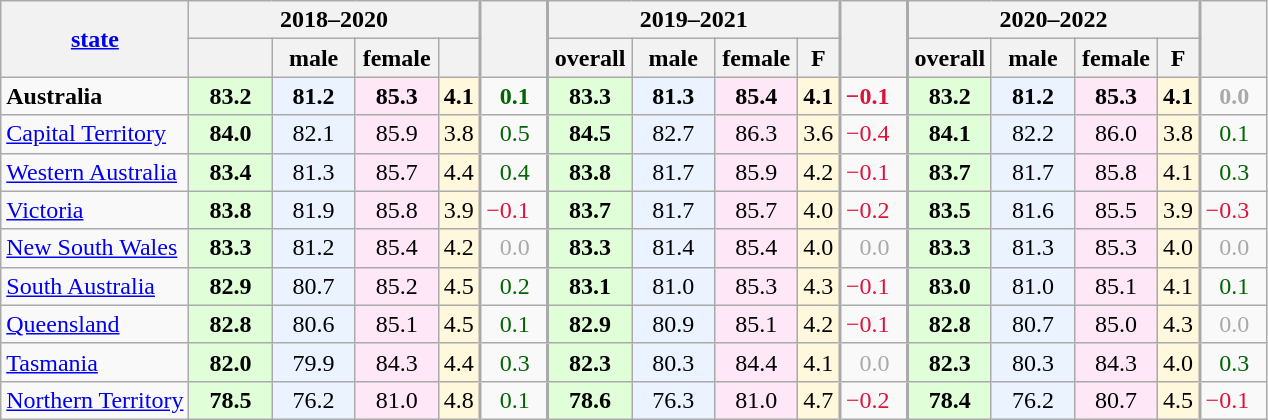<table class="wikitable sortable static-row-numbers sort-under sticky-header-multi" style="text-align:right;">
<tr class="static-row-header" style="text-align:center;vertical-align:bottom;">
<th rowspan=2 style="vertical-align:middle;"><a href='#'>state</a></th>
<th colspan=4>2018–2020</th>
<th rowspan=2 style="vertical-align:middle;border-left-width:2px;"></th>
<th colspan=4 style="border-left-width:2px;">2019–2021</th>
<th rowspan=2 style="vertical-align:middle;border-left-width:2px;"></th>
<th colspan=4 style="border-left-width:2px;">2020–2022</th>
<th rowspan=2 style="vertical-align:middle;border-left-width:2px;"></th>
</tr>
<tr class="static-row-header" style="text-align:center;vertical-align:bottom;">
<th style="vertical-align:middle;width:3em;"></th>
<th style="vertical-align:middle;width:3em;">male</th>
<th style="vertical-align:middle;width:3em;">female</th>
<th></th>
<th style="vertical-align:middle;width:3em;border-left-width:2px;">overall</th>
<th style="vertical-align:middle;width:3em;">male</th>
<th style="vertical-align:middle;width:3em;">female</th>
<th>F </th>
<th style="vertical-align:middle;width:3em;border-left-width:2px;">overall</th>
<th style="vertical-align:middle;width:3em;">male</th>
<th style="vertical-align:middle;width:3em;">female</th>
<th>F </th>
</tr>
<tr class=static-row-header>
<td style="text-align:left;"><strong>Australia</strong></td>
<td style="text-align:center; background:#e0ffd8;"><strong>83.2</strong></td>
<td style="text-align:center;background:#eaf3ff;"><strong>81.2</strong></td>
<td style="text-align:center;background:#fee7f6;"><strong>85.3</strong></td>
<td style="text-align:center;background:#fff8dc;"><strong>4.1</strong></td>
<td style="padding-right:1.5ex;color:darkgreen;border-left-width:2px;"><strong>0.1</strong></td>
<td style="text-align:center;background:#e0ffd8;border-left-width:2px;"><strong>83.3</strong></td>
<td style="text-align:center;background:#eaf3ff;"><strong>81.3</strong></td>
<td style="text-align:center;background:#fee7f6;"><strong>85.4</strong></td>
<td style="text-align:center;background:#fff8dc;"><strong>4.1</strong></td>
<td style="padding-right:1.5ex;color:crimson;border-left-width:2px;"><strong>−0.1</strong></td>
<td style="text-align:center;background:#e0ffd8;border-left-width:2px;"><strong>83.2</strong></td>
<td style="text-align:center;background:#eaf3ff;"><strong>81.2</strong></td>
<td style="text-align:center;background:#fee7f6;"><strong>85.3</strong></td>
<td style="text-align:center;background:#fff8dc;"><strong>4.1</strong></td>
<td style="padding-right:1.5ex;color:darkgray;border-left-width:2px;"><strong>0.0</strong></td>
</tr>
<tr>
<td style="text-align:left;"><a href='#'>Capital Territory</a></td>
<td style="text-align:center; background:#e0ffd8;"><strong>84.0</strong></td>
<td style="text-align:center;background:#eaf3ff;">82.1</td>
<td style="text-align:center;background:#fee7f6;">85.9</td>
<td style="text-align:center;background:#fff8dc;">3.8</td>
<td style="padding-right:1.5ex;color:darkgreen;border-left-width:2px;">0.5</td>
<td style="text-align:center;background:#e0ffd8;border-left-width:2px;"><strong>84.5</strong></td>
<td style="text-align:center;background:#eaf3ff;">82.7</td>
<td style="text-align:center;background:#fee7f6;">86.3</td>
<td style="text-align:center;background:#fff8dc;">3.6</td>
<td style="padding-right:1.5ex;color:crimson;border-left-width:2px;">−0.4</td>
<td style="text-align:center;background:#e0ffd8;border-left-width:2px;"><strong>84.1</strong></td>
<td style="text-align:center;background:#eaf3ff;">82.2</td>
<td style="text-align:center;background:#fee7f6;">86.0</td>
<td style="text-align:center;background:#fff8dc;">3.8</td>
<td style="padding-right:1.5ex;color:darkgreen;border-left-width:2px;">0.1</td>
</tr>
<tr>
<td style="text-align:left;"><a href='#'>Western Australia</a></td>
<td style="text-align:center; background:#e0ffd8;"><strong>83.4</strong></td>
<td style="text-align:center;background:#eaf3ff;">81.3</td>
<td style="text-align:center;background:#fee7f6;">85.7</td>
<td style="text-align:center;background:#fff8dc;">4.4</td>
<td style="padding-right:1.5ex;color:darkgreen;border-left-width:2px;">0.4</td>
<td style="text-align:center;background:#e0ffd8;border-left-width:2px;"><strong>83.8</strong></td>
<td style="text-align:center;background:#eaf3ff;">81.7</td>
<td style="text-align:center;background:#fee7f6;">85.9</td>
<td style="text-align:center;background:#fff8dc;">4.2</td>
<td style="padding-right:1.5ex;color:crimson;border-left-width:2px;">−0.1</td>
<td style="text-align:center;background:#e0ffd8;border-left-width:2px;"><strong>83.7</strong></td>
<td style="text-align:center;background:#eaf3ff;">81.7</td>
<td style="text-align:center;background:#fee7f6;">85.8</td>
<td style="text-align:center;background:#fff8dc;">4.1</td>
<td style="padding-right:1.5ex;color:darkgreen;border-left-width:2px;">0.3</td>
</tr>
<tr>
<td style="text-align:left;"><a href='#'>Victoria</a></td>
<td style="text-align:center; background:#e0ffd8;"><strong>83.8</strong></td>
<td style="text-align:center;background:#eaf3ff;">81.9</td>
<td style="text-align:center;background:#fee7f6;">85.8</td>
<td style="text-align:center;background:#fff8dc;">3.9</td>
<td style="padding-right:1.5ex;color:crimson;border-left-width:2px;">−0.1</td>
<td style="text-align:center;background:#e0ffd8;border-left-width:2px;"><strong>83.7</strong></td>
<td style="text-align:center;background:#eaf3ff;">81.7</td>
<td style="text-align:center;background:#fee7f6;">85.7</td>
<td style="text-align:center;background:#fff8dc;">4.0</td>
<td style="padding-right:1.5ex;color:crimson;border-left-width:2px;">−0.2</td>
<td style="text-align:center;background:#e0ffd8;border-left-width:2px;"><strong>83.5</strong></td>
<td style="text-align:center;background:#eaf3ff;">81.6</td>
<td style="text-align:center;background:#fee7f6;">85.5</td>
<td style="text-align:center;background:#fff8dc;">3.9</td>
<td style="padding-right:1.5ex;color:crimson;border-left-width:2px;">−0.3</td>
</tr>
<tr>
<td style="text-align:left;"><a href='#'>New South Wales</a></td>
<td style="text-align:center; background:#e0ffd8;"><strong>83.3</strong></td>
<td style="text-align:center;background:#eaf3ff;">81.2</td>
<td style="text-align:center;background:#fee7f6;">85.4</td>
<td style="text-align:center;background:#fff8dc;">4.2</td>
<td style="padding-right:1.5ex;color:darkgray;border-left-width:2px;">0.0</td>
<td style="text-align:center;background:#e0ffd8;border-left-width:2px;"><strong>83.3</strong></td>
<td style="text-align:center;background:#eaf3ff;">81.4</td>
<td style="text-align:center;background:#fee7f6;">85.4</td>
<td style="text-align:center;background:#fff8dc;">4.0</td>
<td style="padding-right:1.5ex;color:darkgray;border-left-width:2px;">0.0</td>
<td style="text-align:center;background:#e0ffd8;border-left-width:2px;"><strong>83.3</strong></td>
<td style="text-align:center;background:#eaf3ff;">81.3</td>
<td style="text-align:center;background:#fee7f6;">85.3</td>
<td style="text-align:center;background:#fff8dc;">4.0</td>
<td style="padding-right:1.5ex;color:darkgray;border-left-width:2px;">0.0</td>
</tr>
<tr>
<td style="text-align:left;"><a href='#'>South Australia</a></td>
<td style="text-align:center; background:#e0ffd8;"><strong>82.9</strong></td>
<td style="text-align:center;background:#eaf3ff;">80.7</td>
<td style="text-align:center;background:#fee7f6;">85.2</td>
<td style="text-align:center;background:#fff8dc;">4.5</td>
<td style="padding-right:1.5ex;color:darkgreen;border-left-width:2px;">0.2</td>
<td style="text-align:center;background:#e0ffd8;border-left-width:2px;"><strong>83.1</strong></td>
<td style="text-align:center;background:#eaf3ff;">81.0</td>
<td style="text-align:center;background:#fee7f6;">85.3</td>
<td style="text-align:center;background:#fff8dc;">4.3</td>
<td style="padding-right:1.5ex;color:crimson;border-left-width:2px;">−0.1</td>
<td style="text-align:center;background:#e0ffd8;border-left-width:2px;"><strong>83.0</strong></td>
<td style="text-align:center;background:#eaf3ff;">81.0</td>
<td style="text-align:center;background:#fee7f6;">85.1</td>
<td style="text-align:center;background:#fff8dc;">4.1</td>
<td style="padding-right:1.5ex;color:darkgreen;border-left-width:2px;">0.1</td>
</tr>
<tr>
<td style="text-align:left;"><a href='#'>Queensland</a></td>
<td style="text-align:center; background:#e0ffd8;"><strong>82.8</strong></td>
<td style="text-align:center;background:#eaf3ff;">80.6</td>
<td style="text-align:center;background:#fee7f6;">85.1</td>
<td style="text-align:center;background:#fff8dc;">4.5</td>
<td style="padding-right:1.5ex;color:darkgreen;border-left-width:2px;">0.1</td>
<td style="text-align:center;background:#e0ffd8;border-left-width:2px;"><strong>82.9</strong></td>
<td style="text-align:center;background:#eaf3ff;">80.9</td>
<td style="text-align:center;background:#fee7f6;">85.1</td>
<td style="text-align:center;background:#fff8dc;">4.2</td>
<td style="padding-right:1.5ex;color:crimson;border-left-width:2px;">−0.1</td>
<td style="text-align:center;background:#e0ffd8;border-left-width:2px;"><strong>82.8</strong></td>
<td style="text-align:center;background:#eaf3ff;">80.7</td>
<td style="text-align:center;background:#fee7f6;">85.0</td>
<td style="text-align:center;background:#fff8dc;">4.3</td>
<td style="padding-right:1.5ex;color:darkgray;border-left-width:2px;">0.0</td>
</tr>
<tr>
<td style="text-align:left;"><a href='#'>Tasmania</a></td>
<td style="text-align:center; background:#e0ffd8;"><strong>82.0</strong></td>
<td style="text-align:center;background:#eaf3ff;">79.9</td>
<td style="text-align:center;background:#fee7f6;">84.3</td>
<td style="text-align:center;background:#fff8dc;">4.4</td>
<td style="padding-right:1.5ex;color:darkgreen;border-left-width:2px;">0.3</td>
<td style="text-align:center;background:#e0ffd8;border-left-width:2px;"><strong>82.3</strong></td>
<td style="text-align:center;background:#eaf3ff;">80.3</td>
<td style="text-align:center;background:#fee7f6;">84.4</td>
<td style="text-align:center;background:#fff8dc;">4.1</td>
<td style="padding-right:1.5ex;color:darkgray;border-left-width:2px;">0.0</td>
<td style="text-align:center;background:#e0ffd8;border-left-width:2px;"><strong>82.3</strong></td>
<td style="text-align:center;background:#eaf3ff;">80.3</td>
<td style="text-align:center;background:#fee7f6;">84.3</td>
<td style="text-align:center;background:#fff8dc;">4.0</td>
<td style="padding-right:1.5ex;color:darkgreen;border-left-width:2px;">0.3</td>
</tr>
<tr>
<td style="text-align:left;"><a href='#'>Northern Territory</a></td>
<td style="text-align:center; background:#e0ffd8;"><strong>78.5</strong></td>
<td style="text-align:center;background:#eaf3ff;">76.2</td>
<td style="text-align:center;background:#fee7f6;">81.0</td>
<td style="text-align:center;background:#fff8dc;">4.8</td>
<td style="padding-right:1.5ex;color:darkgreen;border-left-width:2px;">0.1</td>
<td style="text-align:center;background:#e0ffd8;border-left-width:2px;"><strong>78.6</strong></td>
<td style="text-align:center;background:#eaf3ff;">76.3</td>
<td style="text-align:center;background:#fee7f6;">81.0</td>
<td style="text-align:center;background:#fff8dc;">4.7</td>
<td style="padding-right:1.5ex;color:crimson;border-left-width:2px;">−0.2</td>
<td style="text-align:center;background:#e0ffd8;border-left-width:2px;"><strong>78.4</strong></td>
<td style="text-align:center;background:#eaf3ff;">76.2</td>
<td style="text-align:center;background:#fee7f6;">80.7</td>
<td style="text-align:center;background:#fff8dc;">4.5</td>
<td style="padding-right:1.5ex;color:crimson;border-left-width:2px;">−0.1</td>
</tr>
</table>
